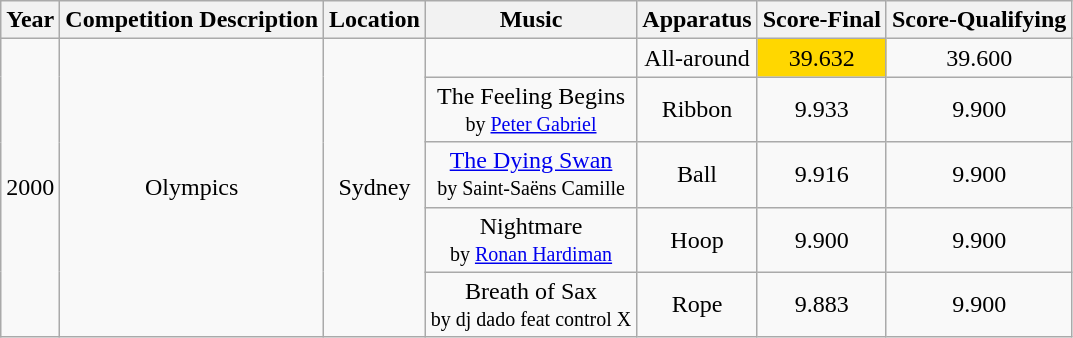<table class="wikitable" style="text-align:center">
<tr>
<th>Year</th>
<th>Competition Description</th>
<th>Location</th>
<th>Music</th>
<th>Apparatus</th>
<th>Score-Final</th>
<th>Score-Qualifying</th>
</tr>
<tr>
<td rowspan="5">2000</td>
<td rowspan="5">Olympics</td>
<td rowspan="5">Sydney</td>
<td></td>
<td>All-around</td>
<td bgcolor="gold">39.632</td>
<td>39.600</td>
</tr>
<tr>
<td>The Feeling Begins <br><small>by <a href='#'>Peter Gabriel</a></small></td>
<td>Ribbon</td>
<td>9.933</td>
<td>9.900</td>
</tr>
<tr>
<td><a href='#'>The Dying Swan</a> <br><small>by Saint-Saëns Camille<br></small></td>
<td>Ball</td>
<td>9.916</td>
<td>9.900</td>
</tr>
<tr>
<td>Nightmare <br><small>by <a href='#'>Ronan Hardiman</a></small></td>
<td>Hoop</td>
<td>9.900</td>
<td>9.900</td>
</tr>
<tr>
<td>Breath of Sax <br><small>by dj dado feat control X</small></td>
<td>Rope</td>
<td>9.883</td>
<td>9.900</td>
</tr>
</table>
